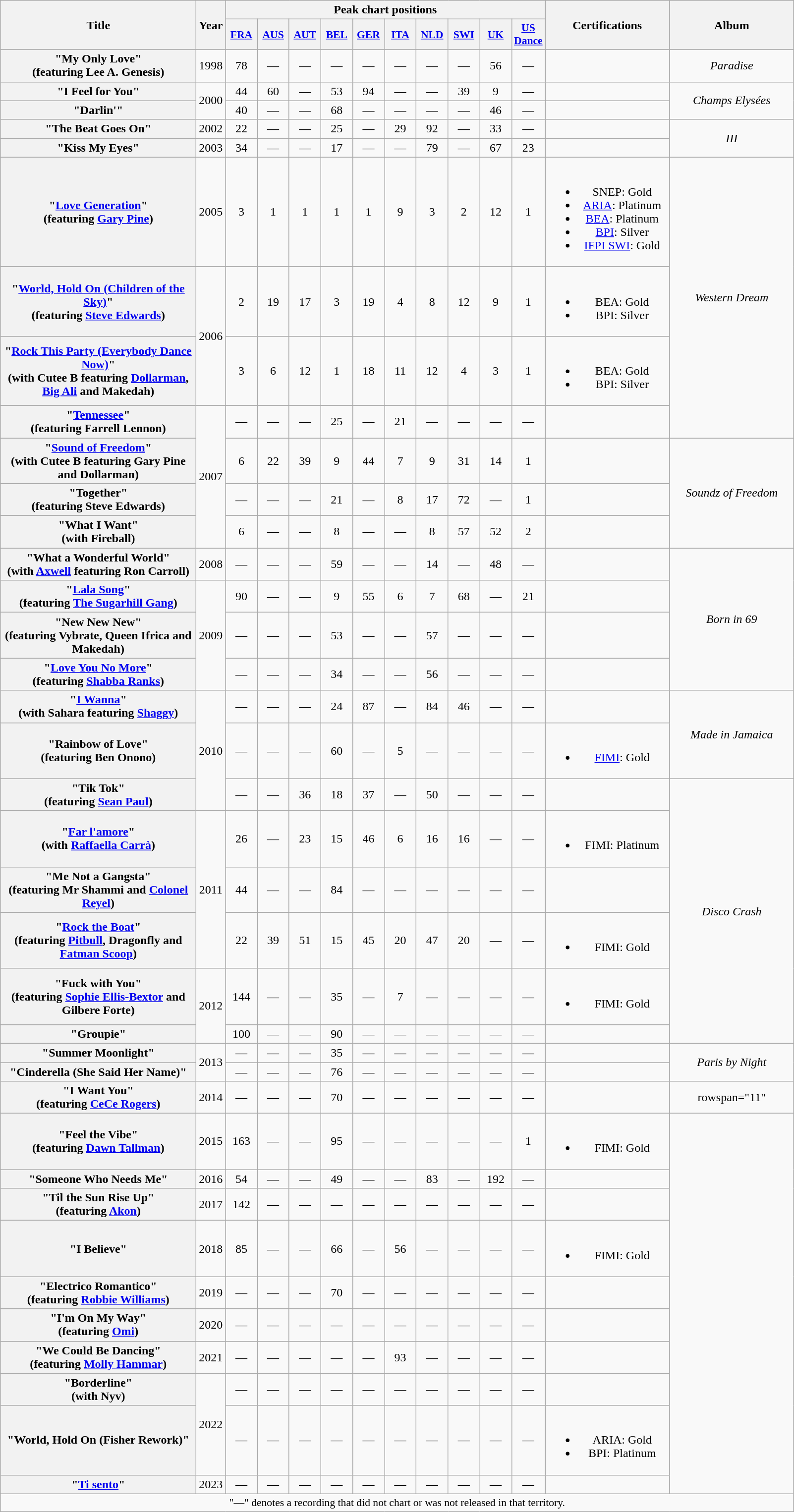<table class="wikitable plainrowheaders" style="text-align:center;" border="1">
<tr>
<th scope="col" rowspan="2" style="width:16em;">Title</th>
<th scope="col" rowspan="2" style="width:1em;">Year</th>
<th scope="col" colspan="10">Peak chart positions</th>
<th scope="col" rowspan="2" style="width:10em;">Certifications</th>
<th scope="col" rowspan="2" style="width:10em;">Album</th>
</tr>
<tr>
<th scope="col" style="width:2.5em;font-size:90%;"><a href='#'>FRA</a><br></th>
<th scope="col" style="width:2.5em;font-size:90%;"><a href='#'>AUS</a><br></th>
<th scope="col" style="width:2.5em;font-size:90%;"><a href='#'>AUT</a><br></th>
<th scope="col" style="width:2.5em;font-size:90%;"><a href='#'>BEL</a><br></th>
<th scope="col" style="width:2.5em;font-size:90%;"><a href='#'>GER</a><br></th>
<th scope="col" style="width:2.5em;font-size:90%;"><a href='#'>ITA</a><br></th>
<th scope="col" style="width:2.5em;font-size:90%;"><a href='#'>NLD</a><br></th>
<th scope="col" style="width:2.5em;font-size:90%;"><a href='#'>SWI</a><br></th>
<th scope="col" style="width:2.5em;font-size:90%;"><a href='#'>UK</a><br></th>
<th scope="col" style="width:2.5em;font-size:90%;"><a href='#'>US<br>Dance</a><br></th>
</tr>
<tr>
<th scope="row">"My Only Love" <br><span>(featuring Lee A. Genesis)</span></th>
<td>1998</td>
<td>78</td>
<td>—</td>
<td>—</td>
<td>—</td>
<td>—</td>
<td>—</td>
<td>—</td>
<td>—</td>
<td>56</td>
<td>—</td>
<td></td>
<td><em>Paradise</em></td>
</tr>
<tr>
<th scope="row">"I Feel for You"</th>
<td rowspan="2">2000</td>
<td>44</td>
<td>60</td>
<td>—</td>
<td>53</td>
<td>94</td>
<td>—</td>
<td>—</td>
<td>39</td>
<td>9</td>
<td>—</td>
<td></td>
<td rowspan="2"><em>Champs Elysées</em></td>
</tr>
<tr>
<th scope="row">"Darlin'"</th>
<td>40</td>
<td>—</td>
<td>—</td>
<td>68</td>
<td>—</td>
<td>—</td>
<td>—</td>
<td>—</td>
<td>46</td>
<td>—</td>
<td></td>
</tr>
<tr>
<th scope="row">"The Beat Goes On"</th>
<td>2002</td>
<td>22</td>
<td>—</td>
<td>—</td>
<td>25</td>
<td>—</td>
<td>29</td>
<td>92</td>
<td>—</td>
<td>33</td>
<td>—</td>
<td></td>
<td rowspan="2"><em>III</em></td>
</tr>
<tr>
<th scope="row">"Kiss My Eyes"</th>
<td>2003</td>
<td>34</td>
<td>—</td>
<td>—</td>
<td>17</td>
<td>—</td>
<td>—</td>
<td>79</td>
<td>—</td>
<td>67</td>
<td>23</td>
<td></td>
</tr>
<tr>
<th scope="row">"<a href='#'>Love Generation</a>" <br><span>(featuring <a href='#'>Gary Pine</a>)</span></th>
<td>2005</td>
<td>3</td>
<td>1</td>
<td>1</td>
<td>1</td>
<td>1</td>
<td>9</td>
<td>3</td>
<td>2</td>
<td>12</td>
<td>1</td>
<td><br><ul><li>SNEP: Gold</li><li><a href='#'>ARIA</a>: Platinum</li><li><a href='#'>BEA</a>: Platinum</li><li><a href='#'>BPI</a>: Silver</li><li><a href='#'>IFPI SWI</a>: Gold</li></ul></td>
<td rowspan="4"><em>Western Dream</em></td>
</tr>
<tr>
<th scope="row">"<a href='#'>World, Hold On (Children of the Sky)</a>" <br><span>(featuring <a href='#'>Steve Edwards</a>)</span></th>
<td rowspan="2">2006</td>
<td>2</td>
<td>19</td>
<td>17</td>
<td>3</td>
<td>19</td>
<td>4</td>
<td>8</td>
<td>12</td>
<td>9</td>
<td>1</td>
<td><br><ul><li>BEA: Gold</li><li>BPI: Silver</li></ul></td>
</tr>
<tr>
<th scope="row">"<a href='#'>Rock This Party (Everybody Dance Now)</a>" <br><span>(with Cutee B featuring <a href='#'>Dollarman</a>, <a href='#'>Big Ali</a> and Makedah)</span></th>
<td>3</td>
<td>6</td>
<td>12</td>
<td>1</td>
<td>18</td>
<td>11</td>
<td>12</td>
<td>4</td>
<td>3</td>
<td>1</td>
<td><br><ul><li>BEA: Gold</li><li>BPI: Silver</li></ul></td>
</tr>
<tr>
<th scope="row">"<a href='#'>Tennessee</a>" <br><span>(featuring Farrell Lennon)</span></th>
<td rowspan="4">2007</td>
<td>—</td>
<td>—</td>
<td>—</td>
<td>25</td>
<td>—</td>
<td>21</td>
<td>—</td>
<td>—</td>
<td>—</td>
<td>—</td>
</tr>
<tr>
<th scope="row">"<a href='#'>Sound of Freedom</a>" <br><span>(with Cutee B featuring Gary Pine and Dollarman)</span></th>
<td>6</td>
<td>22</td>
<td>39</td>
<td>9</td>
<td>44</td>
<td>7</td>
<td>9</td>
<td>31</td>
<td>14</td>
<td>1</td>
<td></td>
<td rowspan="3"><em>Soundz of Freedom</em></td>
</tr>
<tr>
<th scope="row">"Together" <br><span>(featuring Steve Edwards)</span></th>
<td>—</td>
<td>—</td>
<td>—</td>
<td>21</td>
<td>—</td>
<td>8</td>
<td>17</td>
<td>72</td>
<td>—</td>
<td>1</td>
<td></td>
</tr>
<tr>
<th scope="row">"What I Want" <br><span>(with Fireball)</span></th>
<td>6</td>
<td>—</td>
<td>—</td>
<td>8</td>
<td>—</td>
<td>—</td>
<td>8</td>
<td>57</td>
<td>52</td>
<td>2</td>
<td></td>
</tr>
<tr>
<th scope="row">"What a Wonderful World" <br><span>(with <a href='#'>Axwell</a> featuring Ron Carroll)</span></th>
<td>2008</td>
<td>—</td>
<td>—</td>
<td>—</td>
<td>59</td>
<td>—</td>
<td>—</td>
<td>14</td>
<td>—</td>
<td>48</td>
<td>—</td>
<td></td>
<td rowspan="4"><em>Born in 69</em></td>
</tr>
<tr>
<th scope="row">"<a href='#'>Lala Song</a>" <br><span>(featuring <a href='#'>The Sugarhill Gang</a>)</span></th>
<td rowspan="3">2009</td>
<td>90</td>
<td>—</td>
<td>—</td>
<td>9</td>
<td>55</td>
<td>6</td>
<td>7</td>
<td>68</td>
<td>—</td>
<td>21</td>
<td></td>
</tr>
<tr>
<th scope="row">"New New New" <br><span>(featuring Vybrate, Queen Ifrica and Makedah)</span></th>
<td>—</td>
<td>—</td>
<td>—</td>
<td>53</td>
<td>—</td>
<td>—</td>
<td>57</td>
<td>—</td>
<td>—</td>
<td>—</td>
<td></td>
</tr>
<tr>
<th scope="row">"<a href='#'>Love You No More</a>" <br><span>(featuring <a href='#'>Shabba Ranks</a>)</span></th>
<td>—</td>
<td>—</td>
<td>—</td>
<td>34</td>
<td>—</td>
<td>—</td>
<td>56</td>
<td>—</td>
<td>—</td>
<td>—</td>
<td></td>
</tr>
<tr>
<th scope="row">"<a href='#'>I Wanna</a>" <br><span>(with Sahara featuring <a href='#'>Shaggy</a>)</span></th>
<td rowspan="3">2010</td>
<td>—</td>
<td>—</td>
<td>—</td>
<td>24</td>
<td>87</td>
<td>—</td>
<td>84</td>
<td>46</td>
<td>—</td>
<td>—</td>
<td></td>
<td rowspan="2"><em>Made in Jamaica</em></td>
</tr>
<tr>
<th scope="row">"Rainbow of Love" <br><span>(featuring Ben Onono)</span></th>
<td>—</td>
<td>—</td>
<td>—</td>
<td>60</td>
<td>—</td>
<td>5</td>
<td>—</td>
<td>—</td>
<td>—</td>
<td>—</td>
<td><br><ul><li><a href='#'>FIMI</a>: Gold</li></ul></td>
</tr>
<tr>
<th scope="row">"Tik Tok" <br><span>(featuring <a href='#'>Sean Paul</a>)</span></th>
<td>—</td>
<td>—</td>
<td>36</td>
<td>18</td>
<td>37</td>
<td>—</td>
<td>50</td>
<td>—</td>
<td>—</td>
<td>—</td>
<td></td>
<td rowspan="6"><em>Disco Crash</em></td>
</tr>
<tr>
<th scope="row">"<a href='#'>Far l'amore</a>" <br><span>(with <a href='#'>Raffaella Carrà</a>)</span></th>
<td rowspan="3">2011</td>
<td>26</td>
<td>—</td>
<td>23</td>
<td>15</td>
<td>46</td>
<td>6</td>
<td>16</td>
<td>16</td>
<td>—</td>
<td>—</td>
<td><br><ul><li>FIMI: Platinum</li></ul></td>
</tr>
<tr>
<th scope="row">"Me Not a Gangsta" <br><span>(featuring Mr Shammi and <a href='#'>Colonel Reyel</a>)</span></th>
<td>44</td>
<td>—</td>
<td>—</td>
<td>84</td>
<td>—</td>
<td>—</td>
<td>—</td>
<td>—</td>
<td>—</td>
<td>—</td>
</tr>
<tr>
<th scope="row">"<a href='#'>Rock the Boat</a>" <br><span>(featuring <a href='#'>Pitbull</a>, Dragonfly and <a href='#'>Fatman Scoop</a>)</span></th>
<td>22</td>
<td>39</td>
<td>51</td>
<td>15</td>
<td>45</td>
<td>20</td>
<td>47</td>
<td>20</td>
<td>—</td>
<td>—</td>
<td><br><ul><li>FIMI: Gold</li></ul></td>
</tr>
<tr>
<th scope="row">"Fuck with You" <br><span>(featuring <a href='#'>Sophie Ellis-Bextor</a> and Gilbere Forte)</span></th>
<td rowspan="2">2012</td>
<td>144</td>
<td>—</td>
<td>—</td>
<td>35</td>
<td>—</td>
<td>7</td>
<td>—</td>
<td>—</td>
<td>—</td>
<td>—</td>
<td><br><ul><li>FIMI: Gold</li></ul></td>
</tr>
<tr>
<th scope="row">"Groupie"</th>
<td>100</td>
<td>—</td>
<td>—</td>
<td>90</td>
<td>—</td>
<td>—</td>
<td>—</td>
<td>—</td>
<td>—</td>
<td>—</td>
</tr>
<tr>
<th scope="row">"Summer Moonlight"</th>
<td rowspan="2">2013</td>
<td>—</td>
<td>—</td>
<td>—</td>
<td>35</td>
<td>—</td>
<td>—</td>
<td>—</td>
<td>—</td>
<td>—</td>
<td>—</td>
<td></td>
<td rowspan="2"><em>Paris by Night</em></td>
</tr>
<tr>
<th scope="row">"Cinderella (She Said Her Name)"</th>
<td>—</td>
<td>—</td>
<td>—</td>
<td>76</td>
<td>—</td>
<td>—</td>
<td>—</td>
<td>—</td>
<td>—</td>
<td>—</td>
<td></td>
</tr>
<tr>
<th scope="row">"I Want You" <br><span>(featuring <a href='#'>CeCe Rogers</a>)</span></th>
<td>2014</td>
<td>—</td>
<td>—</td>
<td>—</td>
<td>70</td>
<td>—</td>
<td>—</td>
<td>—</td>
<td>—</td>
<td>—</td>
<td>—</td>
<td></td>
<td>rowspan="11" </td>
</tr>
<tr>
<th scope="row">"Feel the Vibe" <br><span>(featuring <a href='#'>Dawn Tallman</a>)</span></th>
<td>2015</td>
<td>163</td>
<td>—</td>
<td>—</td>
<td>95</td>
<td>—</td>
<td>—</td>
<td>—</td>
<td>—</td>
<td>—</td>
<td>1</td>
<td><br><ul><li>FIMI: Gold</li></ul></td>
</tr>
<tr>
<th scope="row">"Someone Who Needs Me"</th>
<td>2016</td>
<td>54</td>
<td>—</td>
<td>—</td>
<td>49</td>
<td>—</td>
<td>—</td>
<td>83</td>
<td>—</td>
<td>192</td>
<td>—</td>
<td></td>
</tr>
<tr>
<th scope="row">"Til the Sun Rise Up" <br><span>(featuring <a href='#'>Akon</a>)</span></th>
<td>2017</td>
<td>142</td>
<td>—</td>
<td>—</td>
<td>—</td>
<td>—</td>
<td>—</td>
<td>—</td>
<td>—</td>
<td>—</td>
<td>—</td>
<td></td>
</tr>
<tr>
<th scope="row">"I Believe"</th>
<td>2018</td>
<td>85</td>
<td>—</td>
<td>—</td>
<td>66</td>
<td>—</td>
<td>56</td>
<td>—</td>
<td>—</td>
<td>—</td>
<td>—</td>
<td><br><ul><li>FIMI: Gold</li></ul></td>
</tr>
<tr>
<th scope="row">"Electrico Romantico"<br><span>(featuring <a href='#'>Robbie Williams</a>)</span></th>
<td>2019</td>
<td>—</td>
<td>—</td>
<td>—</td>
<td>70</td>
<td>—</td>
<td>—</td>
<td>—</td>
<td>—</td>
<td>—</td>
<td>—</td>
<td></td>
</tr>
<tr>
<th scope="row">"I'm On My Way"<br><span>(featuring <a href='#'>Omi</a>)</span></th>
<td>2020</td>
<td>—</td>
<td>—</td>
<td>—</td>
<td>—</td>
<td>—</td>
<td>—</td>
<td>—</td>
<td>—</td>
<td>—</td>
<td>—</td>
<td></td>
</tr>
<tr>
<th scope="row">"We Could Be Dancing" <br><span>(featuring <a href='#'>Molly Hammar</a>)</span></th>
<td>2021</td>
<td>—</td>
<td>—</td>
<td>—</td>
<td>—</td>
<td>—</td>
<td>93<br></td>
<td>—</td>
<td>—</td>
<td>—</td>
<td>—</td>
<td></td>
</tr>
<tr>
<th scope="row">"Borderline"<br><span>(with Nyv)</span></th>
<td rowspan=2>2022</td>
<td>—</td>
<td>—</td>
<td>—</td>
<td>—</td>
<td>—</td>
<td>—</td>
<td>—</td>
<td>—</td>
<td>—</td>
<td>—</td>
<td></td>
</tr>
<tr>
<th scope="row">"World, Hold On (Fisher Rework)"<br></th>
<td>—</td>
<td>—</td>
<td>—</td>
<td>—</td>
<td>—</td>
<td>—</td>
<td>—</td>
<td>—</td>
<td>—</td>
<td>—</td>
<td><br><ul><li>ARIA: Gold</li><li>BPI: Platinum</li></ul></td>
</tr>
<tr>
<th scope="row">"<a href='#'>Ti sento</a>"<br></th>
<td>2023</td>
<td>—</td>
<td>—</td>
<td>—</td>
<td>—</td>
<td>—</td>
<td>—</td>
<td>—</td>
<td>—</td>
<td>—</td>
<td>—</td>
<td></td>
</tr>
<tr>
<td colspan="14" style="font-size:90%">"—" denotes a recording that did not chart or was not released in that territory.</td>
</tr>
</table>
